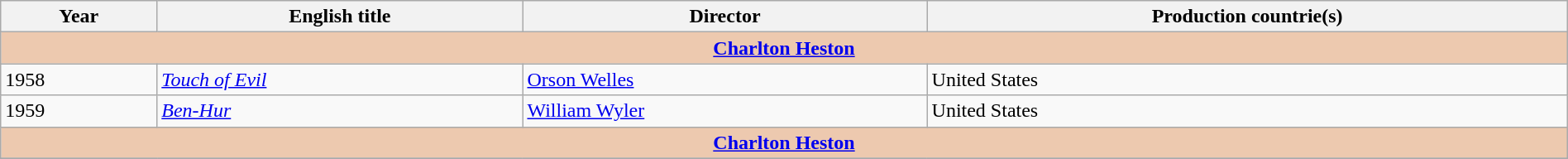<table class="sortable wikitable" style="width:100%; margin-bottom:4px" cellpadding="5">
<tr>
<th scope="col">Year</th>
<th scope="col">English title</th>
<th scope="col">Director</th>
<th scope="col">Production countrie(s)</th>
</tr>
<tr>
<th colspan="4" style="background:#EDC9AF"><a href='#'>Charlton Heston</a></th>
</tr>
<tr>
<td>1958</td>
<td><em><a href='#'>Touch of Evil</a></em></td>
<td><a href='#'>Orson Welles</a></td>
<td>United States</td>
</tr>
<tr>
<td>1959</td>
<td><em><a href='#'>Ben-Hur</a></em></td>
<td><a href='#'>William Wyler</a></td>
<td>United States</td>
</tr>
<tr>
<th colspan="4" style="background:#EDC9AF"><a href='#'>Charlton Heston</a></th>
</tr>
<tr>
</tr>
</table>
